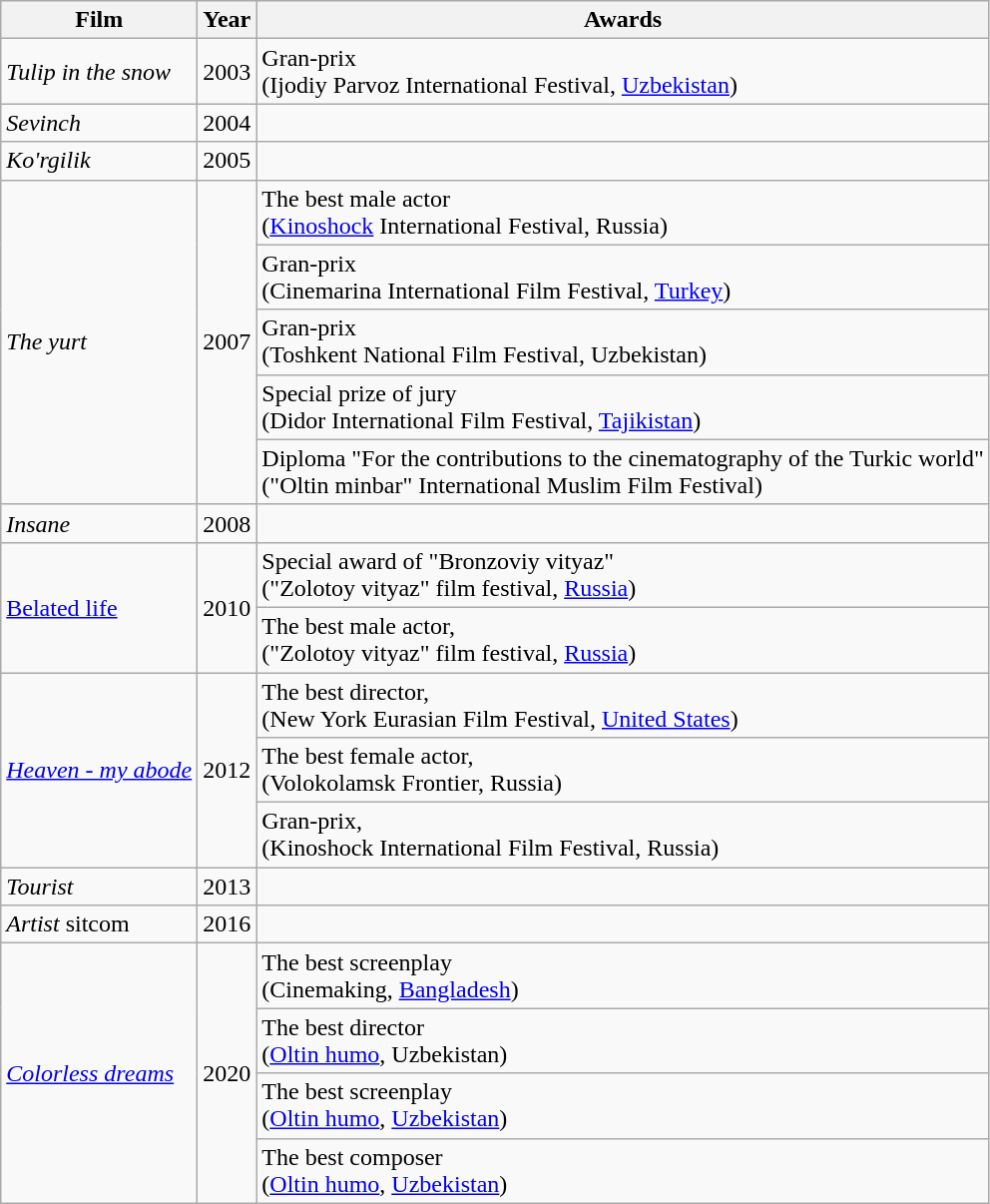<table class="wikitable">
<tr>
<th>Film</th>
<th>Year</th>
<th>Awards</th>
</tr>
<tr>
<td><em>Tulip in the snow</em></td>
<td>2003</td>
<td>Gran-prix<br>(Ijodiy Parvoz International Festival, <a href='#'>Uzbekistan</a>)</td>
</tr>
<tr>
<td><em>Sevinch</em></td>
<td>2004</td>
<td></td>
</tr>
<tr>
<td><em>Ko'rgilik</em></td>
<td>2005</td>
<td></td>
</tr>
<tr>
<td rowspan="5"><em>The yurt</em></td>
<td rowspan="5">2007</td>
<td>The best male actor<br>(<a href='#'>Kinoshock</a> International Festival, Russia)</td>
</tr>
<tr>
<td>Gran-prix<br>(Cinemarina International Film Festival, <a href='#'>Turkey</a>)</td>
</tr>
<tr>
<td>Gran-prix<br>(Toshkent National Film Festival, Uzbekistan)</td>
</tr>
<tr>
<td>Special prize of jury<br>(Didor International Film Festival, <a href='#'>Tajikistan</a>)</td>
</tr>
<tr>
<td>Diploma "For the contributions to the cinematography of the Turkic world"<br>("Oltin minbar" International Muslim Film Festival)</td>
</tr>
<tr>
<td><em>Insane</em></td>
<td>2008</td>
<td></td>
</tr>
<tr>
<td rowspan="2"><a href='#'>Belated life</a></td>
<td rowspan="2">2010</td>
<td>Special award of "Bronzoviy vityaz"<br>("Zolotoy vityaz" film festival, <a href='#'>Russia</a>)</td>
</tr>
<tr>
<td>The best male actor,<br>("Zolotoy vityaz" film festival, <a href='#'>Russia</a>)</td>
</tr>
<tr>
<td rowspan="3"><em><a href='#'>Heaven - my abode</a></em></td>
<td rowspan="3">2012</td>
<td>The best director,<br>(New York Eurasian Film Festival, <a href='#'>United States</a>)</td>
</tr>
<tr>
<td>The best female actor,<br>(Volokolamsk Frontier, Russia)</td>
</tr>
<tr>
<td>Gran-prix,<br>(Kinoshock International Film Festival, Russia)</td>
</tr>
<tr>
<td><em>Tourist</em></td>
<td>2013</td>
<td></td>
</tr>
<tr>
<td><em>Artist</em> sitcom</td>
<td>2016</td>
<td></td>
</tr>
<tr>
<td rowspan="4"><em><a href='#'>Colorless dreams</a></em></td>
<td rowspan="4">2020</td>
<td>The best screenplay<br>(Cinemaking, <a href='#'>Bangladesh</a>)</td>
</tr>
<tr>
<td>The best director<br>(<a href='#'>Oltin humo</a>, Uzbekistan)</td>
</tr>
<tr>
<td>The best screenplay<br>(<a href='#'>Oltin humo</a>, <a href='#'>Uzbekistan</a>)</td>
</tr>
<tr>
<td>The best composer<br>(<a href='#'>Oltin humo</a>, <a href='#'>Uzbekistan</a>)</td>
</tr>
</table>
